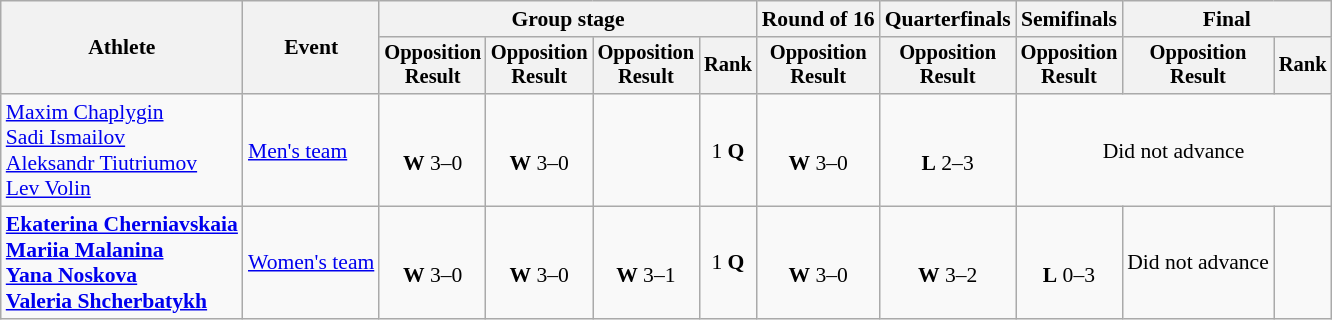<table class="wikitable" style="text-align:center; font-size:90%">
<tr>
<th rowspan=2>Athlete</th>
<th rowspan=2>Event</th>
<th colspan=4>Group stage</th>
<th>Round of 16</th>
<th>Quarterfinals</th>
<th>Semifinals</th>
<th colspan=2>Final</th>
</tr>
<tr style="font-size:95%">
<th>Opposition<br>Result</th>
<th>Opposition<br>Result</th>
<th>Opposition<br>Result</th>
<th>Rank</th>
<th>Opposition<br>Result</th>
<th>Opposition<br>Result</th>
<th>Opposition<br>Result</th>
<th>Opposition<br>Result</th>
<th>Rank</th>
</tr>
<tr>
<td align=left><a href='#'>Maxim Chaplygin</a><br><a href='#'>Sadi Ismailov</a><br><a href='#'>Aleksandr Tiutriumov</a><br><a href='#'>Lev Volin</a></td>
<td align=left><a href='#'>Men's team</a></td>
<td><br><strong>W</strong> 3–0</td>
<td><br><strong>W</strong> 3–0</td>
<td></td>
<td>1 <strong>Q</strong></td>
<td><br><strong>W</strong> 3–0</td>
<td><br><strong>L</strong> 2–3</td>
<td colspan=3>Did not advance</td>
</tr>
<tr>
<td align=left><strong><a href='#'>Ekaterina Cherniavskaia</a><br><a href='#'>Mariia Malanina</a><br><a href='#'>Yana Noskova</a><br><a href='#'>Valeria Shcherbatykh</a></strong></td>
<td align=left><a href='#'>Women's team</a></td>
<td><br><strong>W</strong> 3–0</td>
<td><br><strong>W</strong> 3–0</td>
<td><br><strong>W</strong> 3–1</td>
<td>1 <strong>Q</strong></td>
<td><br><strong>W</strong> 3–0</td>
<td><br><strong>W</strong> 3–2</td>
<td><br><strong>L</strong> 0–3</td>
<td>Did not advance</td>
<td></td>
</tr>
</table>
